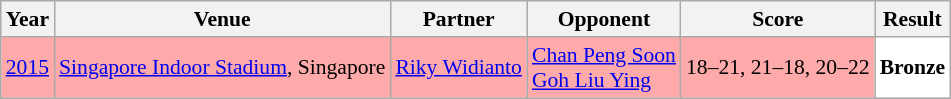<table class="sortable wikitable" style="font-size: 90%">
<tr>
<th>Year</th>
<th>Venue</th>
<th>Partner</th>
<th>Opponent</th>
<th>Score</th>
<th>Result</th>
</tr>
<tr style="background:#FFAAAA">
<td align="center"><a href='#'>2015</a></td>
<td align="left"><a href='#'>Singapore Indoor Stadium</a>, Singapore</td>
<td align="left"> <a href='#'>Riky Widianto</a></td>
<td align="left"> <a href='#'>Chan Peng Soon</a><br> <a href='#'>Goh Liu Ying</a></td>
<td align="left">18–21, 21–18, 20–22</td>
<td style="text-align:left; background:white"> <strong>Bronze</strong></td>
</tr>
</table>
